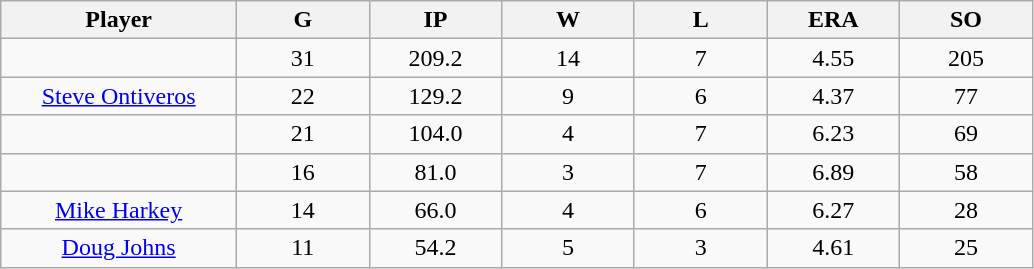<table class="wikitable sortable">
<tr>
<th bgcolor="#DDDDFF" width="16%">Player</th>
<th bgcolor="#DDDDFF" width="9%">G</th>
<th bgcolor="#DDDDFF" width="9%">IP</th>
<th bgcolor="#DDDDFF" width="9%">W</th>
<th bgcolor="#DDDDFF" width="9%">L</th>
<th bgcolor="#DDDDFF" width="9%">ERA</th>
<th bgcolor="#DDDDFF" width="9%">SO</th>
</tr>
<tr align="center">
<td></td>
<td>31</td>
<td>209.2</td>
<td>14</td>
<td>7</td>
<td>4.55</td>
<td>205</td>
</tr>
<tr align="center">
<td><a href='#'>Steve Ontiveros</a></td>
<td>22</td>
<td>129.2</td>
<td>9</td>
<td>6</td>
<td>4.37</td>
<td>77</td>
</tr>
<tr align=center>
<td></td>
<td>21</td>
<td>104.0</td>
<td>4</td>
<td>7</td>
<td>6.23</td>
<td>69</td>
</tr>
<tr align="center">
<td></td>
<td>16</td>
<td>81.0</td>
<td>3</td>
<td>7</td>
<td>6.89</td>
<td>58</td>
</tr>
<tr align="center">
<td><a href='#'>Mike Harkey</a></td>
<td>14</td>
<td>66.0</td>
<td>4</td>
<td>6</td>
<td>6.27</td>
<td>28</td>
</tr>
<tr align=center>
<td><a href='#'>Doug Johns</a></td>
<td>11</td>
<td>54.2</td>
<td>5</td>
<td>3</td>
<td>4.61</td>
<td>25</td>
</tr>
</table>
